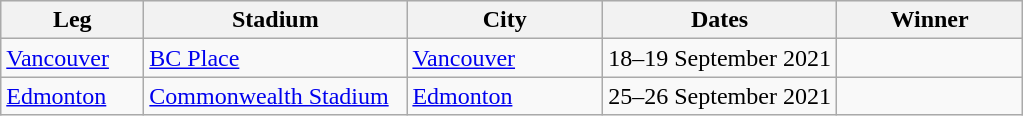<table class="wikitable sortable" text-align:left;">
<tr bgcolor="#efefef">
<th style="width:5.5em;">Leg</th>
<th style="width:10.5em;">Stadium</th>
<th style="width:7.7em;">City</th>
<th>Dates</th>
<th style="width:7.3em;">Winner</th>
</tr>
<tr>
<td><a href='#'>Vancouver</a></td>
<td><a href='#'>BC Place</a></td>
<td><a href='#'>Vancouver</a></td>
<td align=center>18–19 September 2021</td>
<td></td>
</tr>
<tr>
<td><a href='#'>Edmonton</a></td>
<td><a href='#'>Commonwealth Stadium</a></td>
<td><a href='#'>Edmonton</a></td>
<td align=center>25–26 September 2021</td>
<td></td>
</tr>
</table>
